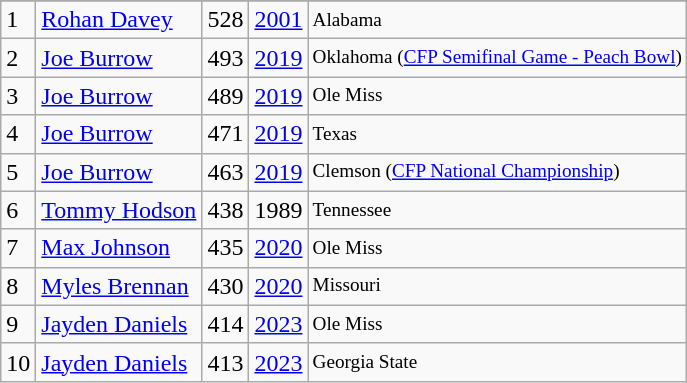<table class="wikitable">
<tr>
</tr>
<tr>
<td>1</td>
<td><a href='#'>Rohan Davey</a></td>
<td>528</td>
<td><a href='#'>2001</a></td>
<td style="font-size:80%;">Alabama</td>
</tr>
<tr>
<td>2</td>
<td><a href='#'>Joe Burrow</a></td>
<td>493</td>
<td><a href='#'>2019</a></td>
<td style="font-size:80%;">Oklahoma (<a href='#'>CFP Semifinal Game - Peach Bowl</a>)</td>
</tr>
<tr>
<td>3</td>
<td><a href='#'>Joe Burrow</a></td>
<td>489</td>
<td><a href='#'>2019</a></td>
<td style="font-size:80%;">Ole Miss</td>
</tr>
<tr>
<td>4</td>
<td><a href='#'>Joe Burrow</a></td>
<td>471</td>
<td><a href='#'>2019</a></td>
<td style="font-size:80%;">Texas</td>
</tr>
<tr>
<td>5</td>
<td><a href='#'>Joe Burrow</a></td>
<td>463</td>
<td><a href='#'>2019</a></td>
<td style="font-size:80%;">Clemson (<a href='#'>CFP National Championship</a>)</td>
</tr>
<tr>
<td>6</td>
<td><a href='#'>Tommy Hodson</a></td>
<td>438</td>
<td>1989</td>
<td style="font-size:80%;">Tennessee</td>
</tr>
<tr>
<td>7</td>
<td><a href='#'>Max Johnson</a></td>
<td>435</td>
<td><a href='#'>2020</a></td>
<td style="font-size:80%;">Ole Miss</td>
</tr>
<tr>
<td>8</td>
<td><a href='#'>Myles Brennan</a></td>
<td>430</td>
<td><a href='#'>2020</a></td>
<td style="font-size:80%;">Missouri</td>
</tr>
<tr>
<td>9</td>
<td><a href='#'>Jayden Daniels</a></td>
<td>414</td>
<td><a href='#'>2023</a></td>
<td style="font-size:80%;">Ole Miss</td>
</tr>
<tr>
<td>10</td>
<td><a href='#'>Jayden Daniels</a></td>
<td>413</td>
<td><a href='#'>2023</a></td>
<td style="font-size:80%;">Georgia State</td>
</tr>
</table>
